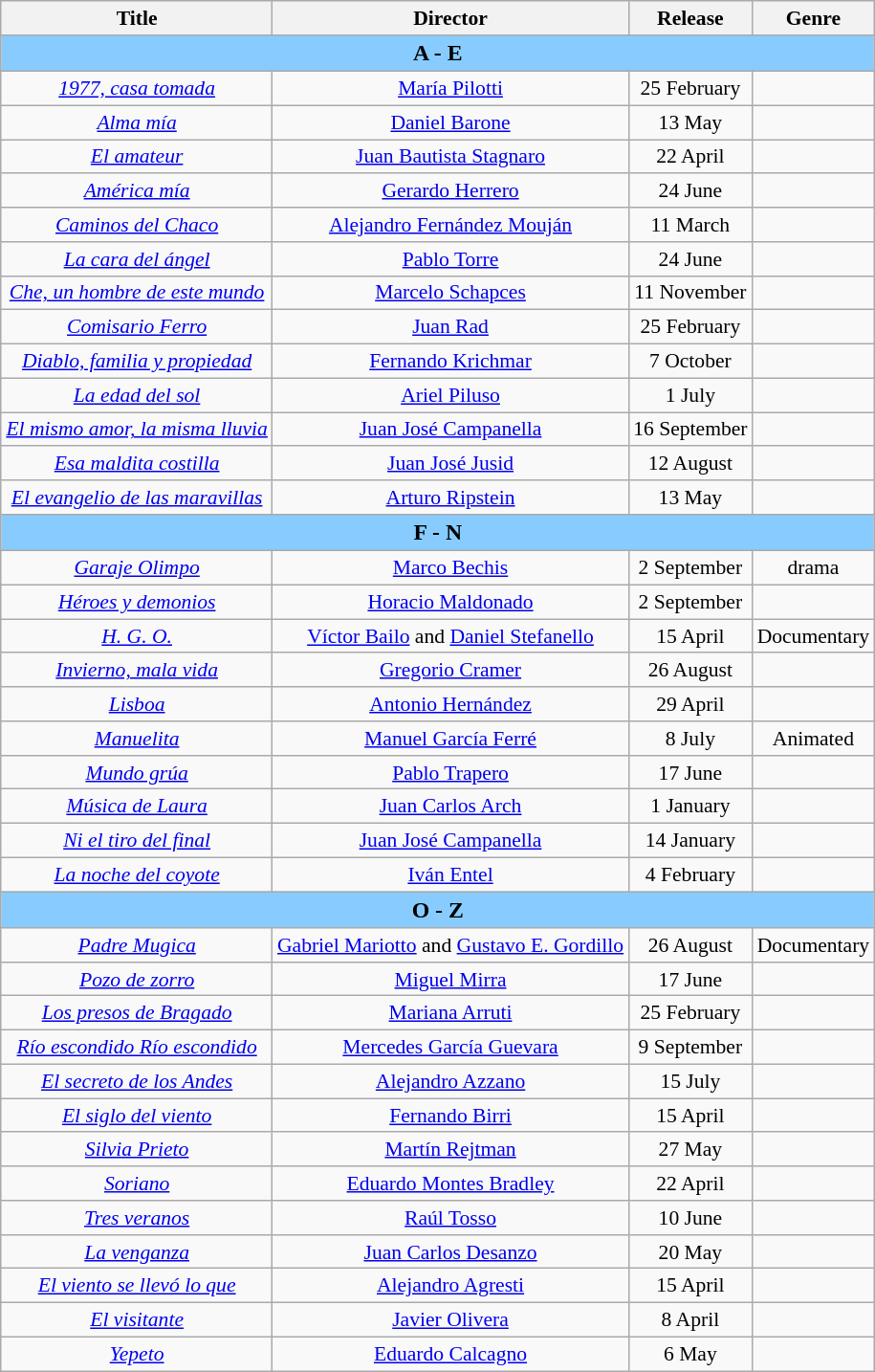<table class="wikitable" style="margin:1em 0 1em 1em; text-align: center; font-size: 90%;">
<tr>
<th scope="col">Title</th>
<th scope="col">Director</th>
<th scope="col">Release</th>
<th scope="col">Genre</th>
</tr>
<tr>
<th colspan="4" style="background-color:#88ccff; font-size:110%;"><strong>A  -  E</strong></th>
</tr>
<tr>
<td><em><a href='#'>1977, casa tomada</a></em></td>
<td><a href='#'>María Pilotti</a></td>
<td>25 February</td>
<td></td>
</tr>
<tr>
<td><em><a href='#'>Alma mía</a></em></td>
<td><a href='#'>Daniel Barone</a></td>
<td>13 May</td>
<td></td>
</tr>
<tr>
<td><em><a href='#'>El amateur</a></em></td>
<td><a href='#'>Juan Bautista Stagnaro</a></td>
<td>22 April</td>
<td></td>
</tr>
<tr>
<td><em><a href='#'>América mía</a></em></td>
<td><a href='#'>Gerardo Herrero</a></td>
<td>24 June</td>
<td></td>
</tr>
<tr>
<td><em><a href='#'>Caminos del Chaco</a></em></td>
<td><a href='#'>Alejandro Fernández Mouján</a></td>
<td>11 March</td>
<td></td>
</tr>
<tr>
<td><em><a href='#'>La cara del ángel</a></em></td>
<td><a href='#'>Pablo Torre</a></td>
<td>24 June</td>
<td></td>
</tr>
<tr>
<td><em><a href='#'>Che, un hombre de este mundo</a></em></td>
<td><a href='#'>Marcelo Schapces</a></td>
<td>11 November</td>
<td></td>
</tr>
<tr>
<td><em><a href='#'>Comisario Ferro</a></em></td>
<td><a href='#'>Juan Rad</a></td>
<td>25 February</td>
<td></td>
</tr>
<tr>
<td><em><a href='#'>Diablo, familia y propiedad</a></em></td>
<td><a href='#'>Fernando Krichmar</a></td>
<td>7 October</td>
<td></td>
</tr>
<tr>
<td><em><a href='#'>La edad del sol</a></em></td>
<td><a href='#'>Ariel Piluso</a></td>
<td>1 July</td>
<td></td>
</tr>
<tr>
<td><em><a href='#'>El mismo amor, la misma lluvia</a></em></td>
<td><a href='#'>Juan José Campanella</a></td>
<td>16 September</td>
<td></td>
</tr>
<tr>
<td><em><a href='#'>Esa maldita costilla</a></em></td>
<td><a href='#'>Juan José Jusid</a></td>
<td>12 August</td>
<td></td>
</tr>
<tr>
<td><em><a href='#'>El evangelio de las maravillas</a></em></td>
<td><a href='#'>Arturo Ripstein</a></td>
<td>13 May</td>
<td></td>
</tr>
<tr>
<th colspan="4" style="background-color:#88ccff; font-size:110%;"><strong>F  -  N</strong></th>
</tr>
<tr>
<td><em><a href='#'>Garaje Olimpo</a></em></td>
<td><a href='#'>Marco Bechis</a></td>
<td>2 September</td>
<td>drama</td>
</tr>
<tr>
<td><em><a href='#'>Héroes y demonios</a></em></td>
<td><a href='#'>Horacio Maldonado</a></td>
<td>2 September</td>
<td></td>
</tr>
<tr>
<td><em><a href='#'>H. G. O.</a></em></td>
<td><a href='#'>Víctor Bailo</a> and <a href='#'>Daniel Stefanello</a></td>
<td>15 April</td>
<td>Documentary</td>
</tr>
<tr>
<td><em><a href='#'>Invierno, mala vida</a></em></td>
<td><a href='#'>Gregorio Cramer</a></td>
<td>26 August</td>
<td></td>
</tr>
<tr>
<td><em><a href='#'>Lisboa</a></em></td>
<td><a href='#'>Antonio Hernández</a></td>
<td>29 April</td>
<td></td>
</tr>
<tr>
<td><em><a href='#'>Manuelita</a></em></td>
<td><a href='#'>Manuel García Ferré</a></td>
<td>8 July</td>
<td>Animated</td>
</tr>
<tr>
<td><em><a href='#'>Mundo grúa</a></em></td>
<td><a href='#'>Pablo Trapero</a></td>
<td>17 June</td>
<td></td>
</tr>
<tr>
<td><em><a href='#'>Música de Laura</a></em></td>
<td><a href='#'>Juan Carlos Arch</a></td>
<td>1 January</td>
<td></td>
</tr>
<tr>
<td><em><a href='#'>Ni el tiro del final</a></em></td>
<td><a href='#'>Juan José Campanella</a></td>
<td>14 January</td>
<td></td>
</tr>
<tr>
<td><em><a href='#'>La noche del coyote</a></em></td>
<td><a href='#'>Iván Entel</a></td>
<td>4 February</td>
<td></td>
</tr>
<tr>
<th colspan="4" style="background-color:#88ccff; font-size:110%;"><strong>O  -  Z</strong></th>
</tr>
<tr>
<td><em><a href='#'>Padre Mugica</a></em></td>
<td><a href='#'>Gabriel Mariotto</a> and <a href='#'>Gustavo E. Gordillo</a></td>
<td>26 August</td>
<td>Documentary</td>
</tr>
<tr>
<td><em><a href='#'>Pozo de zorro</a></em></td>
<td><a href='#'>Miguel Mirra</a></td>
<td>17 June</td>
<td></td>
</tr>
<tr>
<td><em><a href='#'>Los presos de Bragado</a></em></td>
<td><a href='#'>Mariana Arruti</a></td>
<td>25 February</td>
<td></td>
</tr>
<tr>
<td><em><a href='#'>Río escondido Río escondido</a></em></td>
<td><a href='#'>Mercedes García Guevara</a></td>
<td>9 September</td>
<td></td>
</tr>
<tr>
<td><em><a href='#'>El secreto de los Andes</a></em></td>
<td><a href='#'>Alejandro Azzano</a></td>
<td>15 July</td>
<td></td>
</tr>
<tr>
<td><em><a href='#'>El siglo del viento</a></em></td>
<td><a href='#'>Fernando Birri</a></td>
<td>15 April</td>
<td></td>
</tr>
<tr>
<td><em><a href='#'>Silvia Prieto</a></em></td>
<td><a href='#'>Martín Rejtman</a></td>
<td>27 May</td>
<td></td>
</tr>
<tr>
<td><em><a href='#'>Soriano</a></em></td>
<td><a href='#'>Eduardo Montes Bradley</a></td>
<td>22 April</td>
<td></td>
</tr>
<tr>
<td><em><a href='#'>Tres veranos</a></em></td>
<td><a href='#'>Raúl Tosso</a></td>
<td>10 June</td>
<td></td>
</tr>
<tr>
<td><em><a href='#'>La venganza</a></em></td>
<td><a href='#'>Juan Carlos Desanzo</a></td>
<td>20 May</td>
<td></td>
</tr>
<tr>
<td><em><a href='#'>El viento se llevó lo que</a></em></td>
<td><a href='#'>Alejandro Agresti</a></td>
<td>15 April</td>
<td></td>
</tr>
<tr>
<td><em><a href='#'>El visitante</a></em></td>
<td><a href='#'>Javier Olivera</a></td>
<td>8 April</td>
<td></td>
</tr>
<tr>
<td><em><a href='#'>Yepeto</a></em></td>
<td><a href='#'>Eduardo Calcagno</a></td>
<td>6 May</td>
<td></td>
</tr>
</table>
